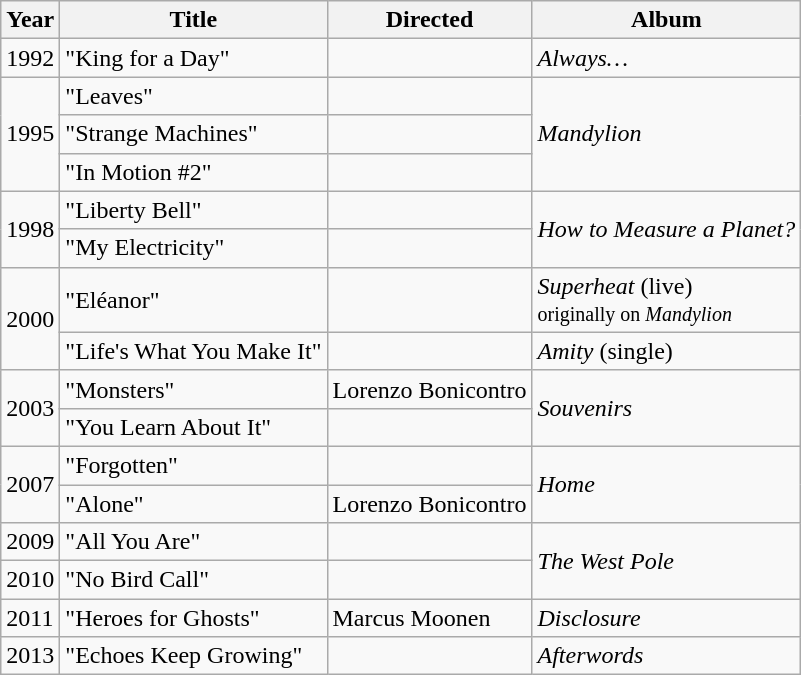<table class="wikitable">
<tr>
<th>Year</th>
<th>Title</th>
<th>Directed</th>
<th>Album</th>
</tr>
<tr>
<td>1992</td>
<td>"King for a Day"</td>
<td></td>
<td><em>Always…</em></td>
</tr>
<tr>
<td rowspan=3>1995</td>
<td>"Leaves"</td>
<td></td>
<td rowspan=3><em>Mandylion</em></td>
</tr>
<tr>
<td>"Strange Machines"</td>
<td></td>
</tr>
<tr>
<td>"In Motion #2"</td>
<td></td>
</tr>
<tr>
<td rowspan=2>1998</td>
<td>"Liberty Bell"</td>
<td></td>
<td rowspan=2><em>How to Measure a Planet?</em></td>
</tr>
<tr>
<td>"My Electricity"</td>
<td></td>
</tr>
<tr>
<td rowspan=2>2000</td>
<td>"Eléanor"</td>
<td></td>
<td><em>Superheat</em> (live)<br><small>originally on <em>Mandylion</em></small></td>
</tr>
<tr>
<td>"Life's What You Make It"</td>
<td></td>
<td><em>Amity</em> (single)</td>
</tr>
<tr>
<td rowspan=2>2003</td>
<td>"Monsters"</td>
<td>Lorenzo Bonicontro</td>
<td rowspan=2><em>Souvenirs</em></td>
</tr>
<tr>
<td>"You Learn About It"</td>
<td></td>
</tr>
<tr>
<td rowspan=2>2007</td>
<td>"Forgotten"</td>
<td></td>
<td rowspan=2><em>Home</em></td>
</tr>
<tr>
<td>"Alone"</td>
<td>Lorenzo Bonicontro</td>
</tr>
<tr>
<td>2009</td>
<td>"All You Are"</td>
<td></td>
<td rowspan=2><em>The West Pole</em></td>
</tr>
<tr>
<td>2010</td>
<td>"No Bird Call"</td>
<td></td>
</tr>
<tr>
<td>2011</td>
<td>"Heroes for Ghosts"</td>
<td>Marcus Moonen</td>
<td><em>Disclosure</em></td>
</tr>
<tr>
<td>2013</td>
<td>"Echoes Keep Growing"</td>
<td></td>
<td><em>Afterwords</em></td>
</tr>
</table>
